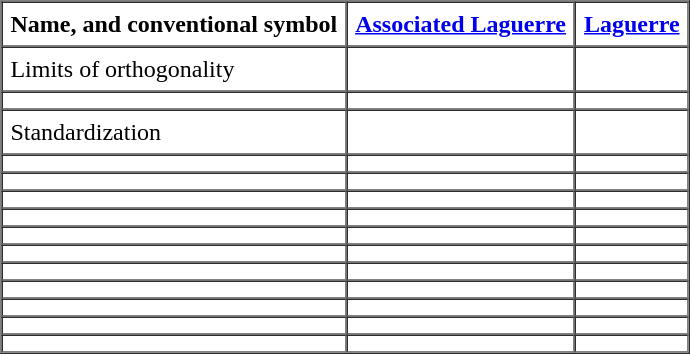<table border="1" cellspacing="0" cellpadding="5" style="margin:1em auto;">
<tr ---->
<th>Name, and conventional symbol</th>
<th><a href='#'>Associated Laguerre</a></th>
<th><a href='#'>Laguerre</a></th>
</tr>
<tr ---->
<td>Limits of orthogonality</td>
<td></td>
<td></td>
</tr>
<tr ---->
<td></td>
<td></td>
<td></td>
</tr>
<tr ---->
<td>Standardization</td>
<td></td>
<td></td>
</tr>
<tr ---->
<td></td>
<td></td>
<td></td>
</tr>
<tr ---->
<td></td>
<td></td>
<td></td>
</tr>
<tr ---->
<td></td>
<td></td>
<td></td>
</tr>
<tr ---->
<td></td>
<td></td>
<td></td>
</tr>
<tr ---->
<td></td>
<td></td>
<td></td>
</tr>
<tr ---->
<td></td>
<td></td>
<td></td>
</tr>
<tr ---->
<td></td>
<td></td>
<td></td>
</tr>
<tr ---->
<td></td>
<td></td>
<td></td>
</tr>
<tr ---->
<td></td>
<td></td>
<td></td>
</tr>
<tr ---->
<td></td>
<td></td>
<td></td>
</tr>
<tr ---->
<td></td>
<td></td>
<td></td>
</tr>
</table>
